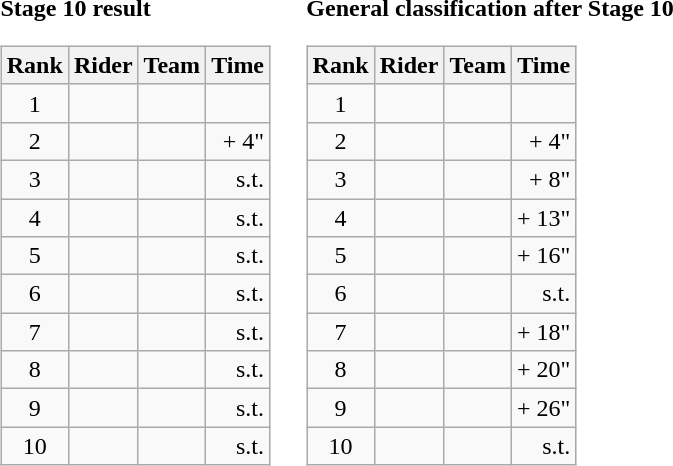<table>
<tr>
<td><strong>Stage 10 result</strong><br><table class="wikitable">
<tr>
<th scope="col">Rank</th>
<th scope="col">Rider</th>
<th scope="col">Team</th>
<th scope="col">Time</th>
</tr>
<tr>
<td style="text-align:center;">1</td>
<td></td>
<td></td>
<td style="text-align:right;"></td>
</tr>
<tr>
<td style="text-align:center;">2</td>
<td></td>
<td></td>
<td style="text-align:right;">+ 4"</td>
</tr>
<tr>
<td style="text-align:center;">3</td>
<td></td>
<td></td>
<td style="text-align:right;">s.t.</td>
</tr>
<tr>
<td style="text-align:center;">4</td>
<td></td>
<td></td>
<td style="text-align:right;">s.t.</td>
</tr>
<tr>
<td style="text-align:center;">5</td>
<td></td>
<td></td>
<td style="text-align:right;">s.t.</td>
</tr>
<tr>
<td style="text-align:center;">6</td>
<td></td>
<td></td>
<td style="text-align:right;">s.t.</td>
</tr>
<tr>
<td style="text-align:center;">7</td>
<td></td>
<td></td>
<td style="text-align:right;">s.t.</td>
</tr>
<tr>
<td style="text-align:center;">8</td>
<td></td>
<td></td>
<td style="text-align:right;">s.t.</td>
</tr>
<tr>
<td style="text-align:center;">9</td>
<td></td>
<td></td>
<td style="text-align:right;">s.t.</td>
</tr>
<tr>
<td style="text-align:center;">10</td>
<td></td>
<td></td>
<td style="text-align:right;">s.t.</td>
</tr>
</table>
</td>
<td></td>
<td><strong>General classification after Stage 10</strong><br><table class="wikitable">
<tr>
<th scope="col">Rank</th>
<th scope="col">Rider</th>
<th scope="col">Team</th>
<th scope="col">Time</th>
</tr>
<tr>
<td style="text-align:center;">1</td>
<td></td>
<td></td>
<td style="text-align:right;"></td>
</tr>
<tr>
<td style="text-align:center;">2</td>
<td></td>
<td></td>
<td style="text-align:right;">+ 4"</td>
</tr>
<tr>
<td style="text-align:center;">3</td>
<td></td>
<td></td>
<td style="text-align:right;">+ 8"</td>
</tr>
<tr>
<td style="text-align:center;">4</td>
<td></td>
<td></td>
<td style="text-align:right;">+ 13"</td>
</tr>
<tr>
<td style="text-align:center;">5</td>
<td></td>
<td></td>
<td style="text-align:right;">+ 16"</td>
</tr>
<tr>
<td style="text-align:center;">6</td>
<td></td>
<td></td>
<td style="text-align:right;">s.t.</td>
</tr>
<tr>
<td style="text-align:center;">7</td>
<td></td>
<td></td>
<td style="text-align:right;">+ 18"</td>
</tr>
<tr>
<td style="text-align:center;">8</td>
<td></td>
<td></td>
<td style="text-align:right;">+ 20"</td>
</tr>
<tr>
<td style="text-align:center;">9</td>
<td></td>
<td></td>
<td style="text-align:right;">+ 26"</td>
</tr>
<tr>
<td style="text-align:center;">10</td>
<td></td>
<td></td>
<td style="text-align:right;">s.t.</td>
</tr>
</table>
</td>
</tr>
</table>
